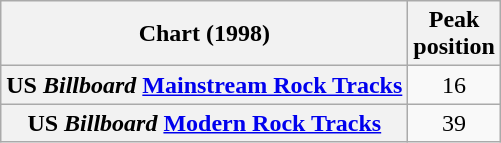<table class="wikitable sortable plainrowheaders">
<tr>
<th>Chart (1998)</th>
<th>Peak<br>position</th>
</tr>
<tr>
<th scope="row">US <em>Billboard</em> <a href='#'>Mainstream Rock Tracks</a></th>
<td style="text-align:center;">16</td>
</tr>
<tr>
<th scope="row">US <em>Billboard</em> <a href='#'>Modern Rock Tracks</a></th>
<td style="text-align:center;">39</td>
</tr>
</table>
